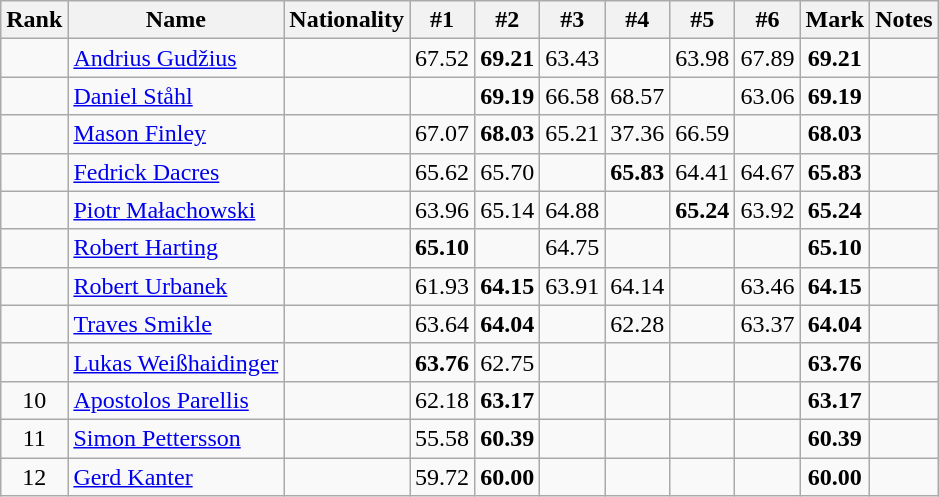<table class="wikitable sortable" style="text-align:center">
<tr>
<th>Rank</th>
<th>Name</th>
<th>Nationality</th>
<th>#1</th>
<th>#2</th>
<th>#3</th>
<th>#4</th>
<th>#5</th>
<th>#6</th>
<th>Mark</th>
<th>Notes</th>
</tr>
<tr>
<td></td>
<td align=left><a href='#'>Andrius Gudžius</a></td>
<td align=left></td>
<td>67.52</td>
<td><strong>69.21</strong></td>
<td>63.43</td>
<td></td>
<td>63.98</td>
<td>67.89</td>
<td><strong>69.21</strong></td>
<td></td>
</tr>
<tr>
<td></td>
<td align=left><a href='#'>Daniel Ståhl</a></td>
<td align=left></td>
<td></td>
<td><strong>69.19</strong></td>
<td>66.58</td>
<td>68.57</td>
<td></td>
<td>63.06</td>
<td><strong>69.19</strong></td>
<td></td>
</tr>
<tr>
<td></td>
<td align=left><a href='#'>Mason Finley</a></td>
<td align=left></td>
<td>67.07</td>
<td><strong>68.03</strong></td>
<td>65.21</td>
<td>37.36</td>
<td>66.59</td>
<td></td>
<td><strong>68.03</strong></td>
<td></td>
</tr>
<tr>
<td></td>
<td align=left><a href='#'>Fedrick Dacres</a></td>
<td align=left></td>
<td>65.62</td>
<td>65.70</td>
<td></td>
<td><strong>65.83</strong></td>
<td>64.41</td>
<td>64.67</td>
<td><strong>65.83</strong></td>
<td></td>
</tr>
<tr>
<td></td>
<td align=left><a href='#'>Piotr Małachowski</a></td>
<td align=left></td>
<td>63.96</td>
<td>65.14</td>
<td>64.88</td>
<td></td>
<td><strong>65.24</strong></td>
<td>63.92</td>
<td><strong>65.24</strong></td>
<td></td>
</tr>
<tr>
<td></td>
<td align=left><a href='#'>Robert Harting</a></td>
<td align=left></td>
<td><strong>65.10</strong></td>
<td></td>
<td>64.75</td>
<td></td>
<td></td>
<td></td>
<td><strong>65.10</strong></td>
<td></td>
</tr>
<tr>
<td></td>
<td align=left><a href='#'>Robert Urbanek</a></td>
<td align=left></td>
<td>61.93</td>
<td><strong>64.15</strong></td>
<td>63.91</td>
<td>64.14</td>
<td></td>
<td>63.46</td>
<td><strong>64.15</strong></td>
<td></td>
</tr>
<tr>
<td></td>
<td align=left><a href='#'>Traves Smikle</a></td>
<td align=left></td>
<td>63.64</td>
<td><strong>64.04</strong></td>
<td></td>
<td>62.28</td>
<td></td>
<td>63.37</td>
<td><strong>64.04</strong></td>
<td></td>
</tr>
<tr>
<td></td>
<td align=left><a href='#'>Lukas Weißhaidinger</a></td>
<td align=left></td>
<td><strong>63.76</strong></td>
<td>62.75</td>
<td></td>
<td></td>
<td></td>
<td></td>
<td><strong>63.76</strong></td>
<td></td>
</tr>
<tr>
<td>10</td>
<td align=left><a href='#'>Apostolos Parellis</a></td>
<td align=left></td>
<td>62.18</td>
<td><strong>63.17</strong></td>
<td></td>
<td></td>
<td></td>
<td></td>
<td><strong>63.17</strong></td>
<td></td>
</tr>
<tr>
<td>11</td>
<td align=left><a href='#'>Simon Pettersson</a></td>
<td align=left></td>
<td>55.58</td>
<td><strong>60.39</strong></td>
<td></td>
<td></td>
<td></td>
<td></td>
<td><strong>60.39</strong></td>
<td></td>
</tr>
<tr>
<td>12</td>
<td align=left><a href='#'>Gerd Kanter</a></td>
<td align=left></td>
<td>59.72</td>
<td><strong>60.00</strong></td>
<td></td>
<td></td>
<td></td>
<td></td>
<td><strong>60.00</strong></td>
<td></td>
</tr>
</table>
